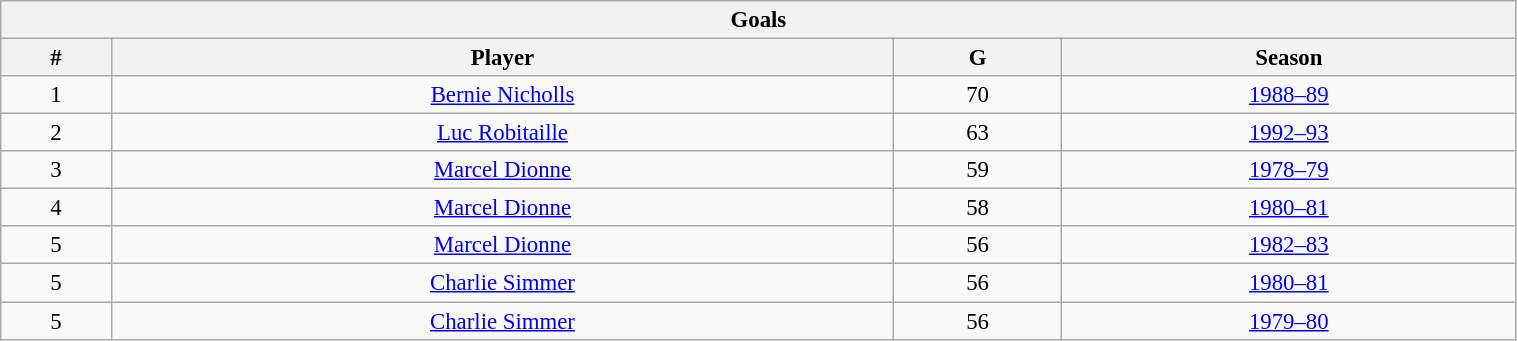<table class="wikitable" style="text-align: center; font-size: 95%" width="80%">
<tr>
<th colspan="4">Goals</th>
</tr>
<tr>
<th>#</th>
<th>Player</th>
<th>G</th>
<th>Season</th>
</tr>
<tr>
<td>1</td>
<td><a href='#'>Bernie Nicholls</a></td>
<td>70</td>
<td><a href='#'>1988–89</a></td>
</tr>
<tr>
<td>2</td>
<td><a href='#'>Luc Robitaille</a></td>
<td>63</td>
<td><a href='#'>1992–93</a></td>
</tr>
<tr>
<td>3</td>
<td><a href='#'>Marcel Dionne</a></td>
<td>59</td>
<td><a href='#'>1978–79</a></td>
</tr>
<tr>
<td>4</td>
<td><a href='#'>Marcel Dionne</a></td>
<td>58</td>
<td><a href='#'>1980–81</a></td>
</tr>
<tr>
<td>5</td>
<td><a href='#'>Marcel Dionne</a></td>
<td>56</td>
<td><a href='#'>1982–83</a></td>
</tr>
<tr>
<td>5</td>
<td><a href='#'>Charlie Simmer</a></td>
<td>56</td>
<td><a href='#'>1980–81</a></td>
</tr>
<tr>
<td>5</td>
<td><a href='#'>Charlie Simmer</a></td>
<td>56</td>
<td><a href='#'>1979–80</a></td>
</tr>
</table>
